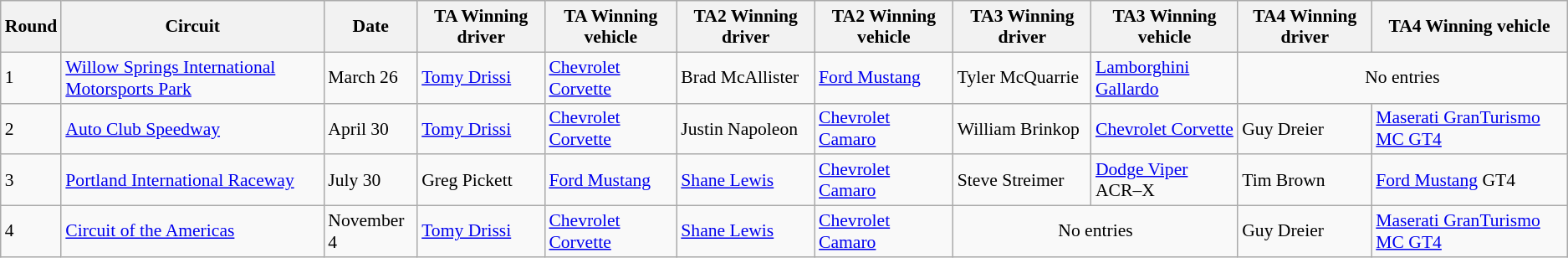<table class="wikitable" style="font-size: 90%;">
<tr>
<th>Round</th>
<th>Circuit</th>
<th>Date</th>
<th>TA Winning driver</th>
<th>TA Winning vehicle</th>
<th>TA2 Winning driver</th>
<th>TA2 Winning vehicle</th>
<th>TA3 Winning driver</th>
<th>TA3 Winning vehicle</th>
<th>TA4 Winning driver</th>
<th>TA4 Winning vehicle</th>
</tr>
<tr>
<td>1</td>
<td><a href='#'>Willow Springs International Motorsports Park</a></td>
<td>March 26</td>
<td> <a href='#'>Tomy Drissi</a></td>
<td><a href='#'>Chevrolet Corvette</a></td>
<td> Brad McAllister</td>
<td><a href='#'>Ford Mustang</a></td>
<td> Tyler McQuarrie</td>
<td><a href='#'>Lamborghini Gallardo</a></td>
<td colspan="2" align="center">No entries</td>
</tr>
<tr>
<td>2</td>
<td><a href='#'>Auto Club Speedway</a></td>
<td>April 30</td>
<td> <a href='#'>Tomy Drissi</a></td>
<td><a href='#'>Chevrolet Corvette</a></td>
<td> Justin Napoleon</td>
<td><a href='#'>Chevrolet Camaro</a></td>
<td> William Brinkop</td>
<td><a href='#'>Chevrolet Corvette</a></td>
<td> Guy Dreier</td>
<td><a href='#'>Maserati GranTurismo MC GT4</a></td>
</tr>
<tr>
<td>3</td>
<td><a href='#'>Portland International Raceway</a></td>
<td>July 30</td>
<td> Greg Pickett</td>
<td><a href='#'>Ford Mustang</a></td>
<td> <a href='#'>Shane Lewis</a></td>
<td><a href='#'>Chevrolet Camaro</a></td>
<td> Steve Streimer</td>
<td><a href='#'>Dodge Viper</a> ACR–X</td>
<td> Tim Brown</td>
<td><a href='#'>Ford Mustang</a> GT4</td>
</tr>
<tr>
<td>4</td>
<td><a href='#'>Circuit of the Americas</a></td>
<td>November 4</td>
<td> <a href='#'>Tomy Drissi</a></td>
<td><a href='#'>Chevrolet Corvette</a></td>
<td> <a href='#'>Shane Lewis</a></td>
<td><a href='#'>Chevrolet Camaro</a></td>
<td colspan="2" align="center">No entries</td>
<td> Guy Dreier</td>
<td><a href='#'>Maserati GranTurismo MC GT4</a></td>
</tr>
</table>
